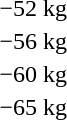<table>
<tr>
<td rowspan=2>−52 kg</td>
<td rowspan=2></td>
<td rowspan=2></td>
<td></td>
</tr>
<tr>
<td></td>
</tr>
<tr>
<td rowspan=2>−56 kg</td>
<td rowspan=2></td>
<td rowspan=2></td>
<td></td>
</tr>
<tr>
<td></td>
</tr>
<tr>
<td rowspan=2>−60 kg</td>
<td rowspan=2></td>
<td rowspan=2></td>
<td></td>
</tr>
<tr>
<td></td>
</tr>
<tr>
<td rowspan=2>−65 kg</td>
<td rowspan=2></td>
<td rowspan=2></td>
<td></td>
</tr>
<tr>
<td></td>
</tr>
</table>
